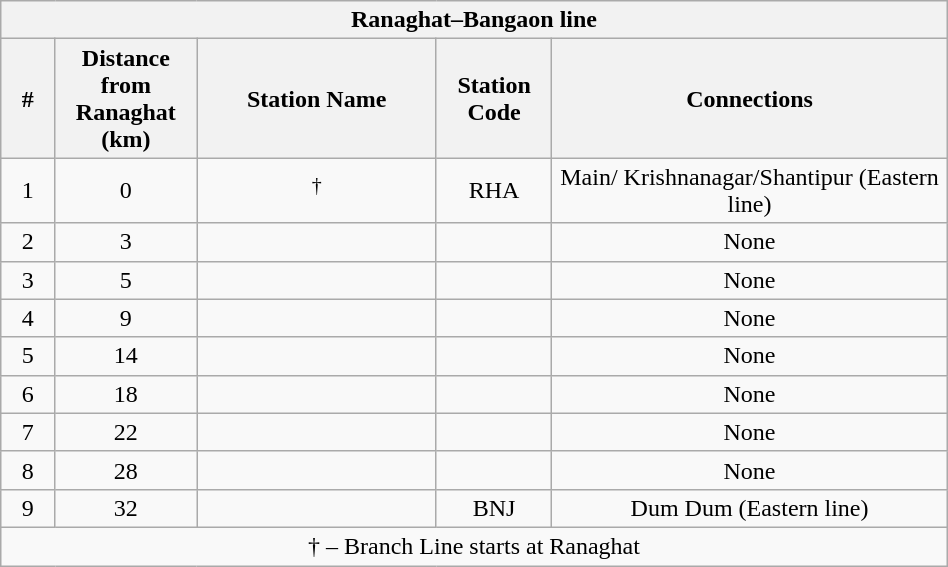<table class="wikitable" style="text-align:center; width:50%;">
<tr>
<th colspan="5"><strong>Ranaghat–Bangaon line</strong></th>
</tr>
<tr>
<th style="width:1%;">#</th>
<th style="width:1%;">Distance from Ranaghat (km)</th>
<th style="width:5%;">Station Name</th>
<th style="width:1%;">Station Code</th>
<th style="width:5%;">Connections</th>
</tr>
<tr>
<td>1</td>
<td>0</td>
<td><strong></strong><sup>†</sup></td>
<td>RHA</td>
<td>Main/ Krishnanagar/Shantipur (Eastern line)</td>
</tr>
<tr>
<td>2</td>
<td>3</td>
<td></td>
<td></td>
<td>None</td>
</tr>
<tr>
<td>3</td>
<td>5</td>
<td></td>
<td></td>
<td>None</td>
</tr>
<tr>
<td>4</td>
<td>9</td>
<td></td>
<td></td>
<td>None</td>
</tr>
<tr>
<td>5</td>
<td>14</td>
<td></td>
<td></td>
<td>None</td>
</tr>
<tr>
<td>6</td>
<td>18</td>
<td></td>
<td></td>
<td>None</td>
</tr>
<tr>
<td>7</td>
<td>22</td>
<td></td>
<td></td>
<td>None</td>
</tr>
<tr>
<td>8</td>
<td>28</td>
<td></td>
<td></td>
<td>None</td>
</tr>
<tr>
<td>9</td>
<td>32</td>
<td><strong></strong></td>
<td>BNJ</td>
<td>Dum Dum (Eastern line)</td>
</tr>
<tr>
<td colspan="5">† – Branch Line starts at Ranaghat</td>
</tr>
</table>
